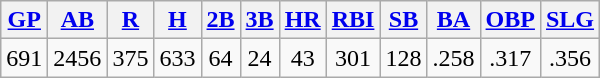<table class="wikitable">
<tr>
<th><a href='#'>GP</a></th>
<th><a href='#'>AB</a></th>
<th><a href='#'>R</a></th>
<th><a href='#'>H</a></th>
<th><a href='#'>2B</a></th>
<th><a href='#'>3B</a></th>
<th><a href='#'>HR</a></th>
<th><a href='#'>RBI</a></th>
<th><a href='#'>SB</a></th>
<th><a href='#'>BA</a></th>
<th><a href='#'>OBP</a></th>
<th><a href='#'>SLG</a></th>
</tr>
<tr align=center>
<td>691</td>
<td>2456</td>
<td>375</td>
<td>633</td>
<td>64</td>
<td>24</td>
<td>43</td>
<td>301</td>
<td>128</td>
<td>.258</td>
<td>.317</td>
<td>.356</td>
</tr>
</table>
